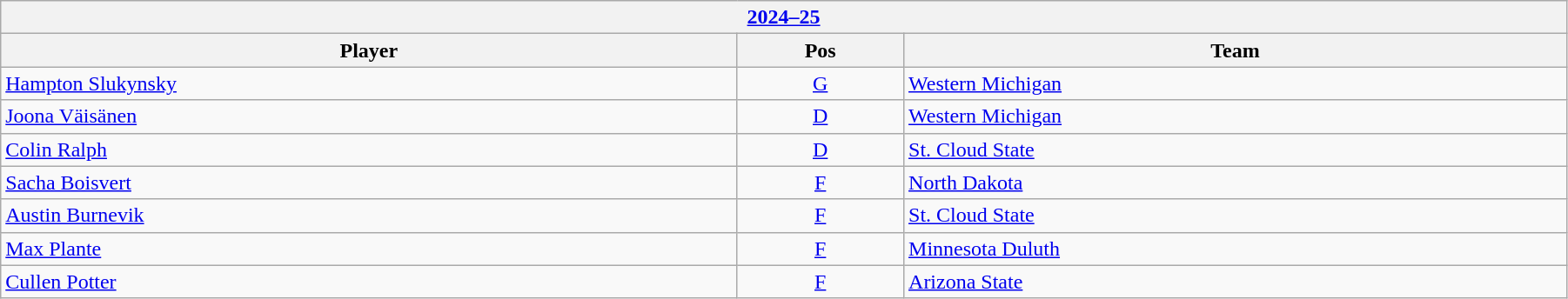<table class="wikitable" width=95%>
<tr>
<th colspan=3><a href='#'>2024–25</a></th>
</tr>
<tr>
<th>Player</th>
<th>Pos</th>
<th>Team</th>
</tr>
<tr>
<td><a href='#'>Hampton Slukynsky</a></td>
<td align=center><a href='#'>G</a></td>
<td><a href='#'>Western Michigan</a></td>
</tr>
<tr>
<td><a href='#'>Joona Väisänen</a></td>
<td align=center><a href='#'>D</a></td>
<td><a href='#'>Western Michigan</a></td>
</tr>
<tr>
<td><a href='#'>Colin Ralph</a></td>
<td align=center><a href='#'>D</a></td>
<td><a href='#'>St. Cloud State</a></td>
</tr>
<tr>
<td><a href='#'>Sacha Boisvert</a></td>
<td align=center><a href='#'>F</a></td>
<td><a href='#'>North Dakota</a></td>
</tr>
<tr>
<td><a href='#'>Austin Burnevik</a></td>
<td align=center><a href='#'>F</a></td>
<td><a href='#'>St. Cloud State</a></td>
</tr>
<tr>
<td><a href='#'>Max Plante</a></td>
<td align=center><a href='#'>F</a></td>
<td><a href='#'>Minnesota Duluth</a></td>
</tr>
<tr>
<td><a href='#'>Cullen Potter</a></td>
<td align=center><a href='#'>F</a></td>
<td><a href='#'>Arizona State</a></td>
</tr>
</table>
